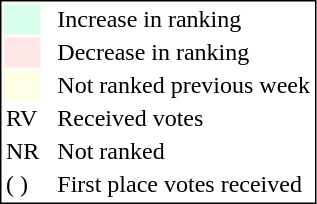<table style="border:1px solid black;">
<tr>
<td style="background:#D8FFEB; width:20px;"></td>
<td> </td>
<td>Increase in ranking</td>
</tr>
<tr>
<td style="background:#FFE6E6; width:20px;"></td>
<td> </td>
<td>Decrease in ranking</td>
</tr>
<tr>
<td style="background:#FFFFE6; width:20px;"></td>
<td> </td>
<td>Not ranked previous week</td>
</tr>
<tr>
<td>RV</td>
<td> </td>
<td>Received votes</td>
</tr>
<tr>
<td>NR</td>
<td> </td>
<td>Not ranked</td>
</tr>
<tr>
<td>( )</td>
<td> </td>
<td>First place votes received</td>
</tr>
</table>
